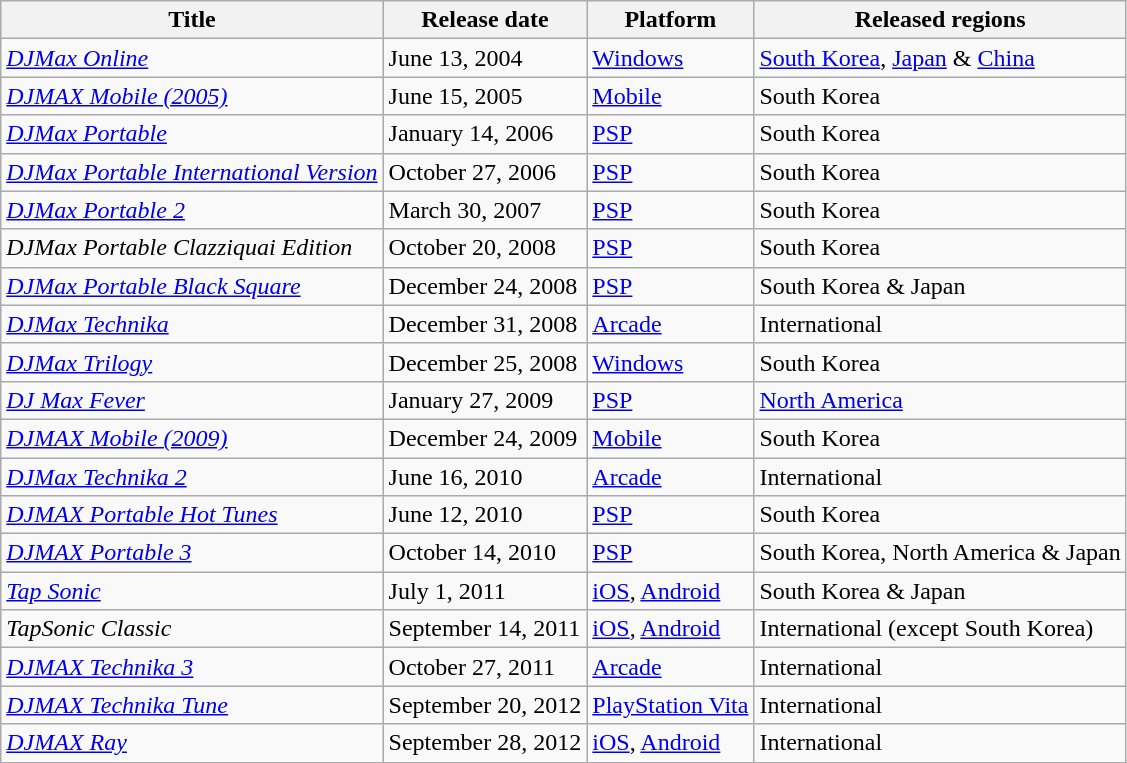<table class="wikitable sortable">
<tr>
<th>Title</th>
<th>Release date</th>
<th>Platform</th>
<th>Released regions</th>
</tr>
<tr>
<td><em><a href='#'>DJMax Online</a></em></td>
<td>June 13, 2004</td>
<td><a href='#'>Windows</a></td>
<td><a href='#'>South Korea</a>, <a href='#'>Japan</a> & <a href='#'>China</a></td>
</tr>
<tr>
<td><em><a href='#'>DJMAX Mobile (2005)</a></em></td>
<td>June 15, 2005</td>
<td><a href='#'>Mobile</a></td>
<td>South Korea</td>
</tr>
<tr>
<td><em><a href='#'>DJMax Portable</a></em></td>
<td>January 14, 2006</td>
<td><a href='#'>PSP</a></td>
<td>South Korea</td>
</tr>
<tr>
<td><em><a href='#'>DJMax Portable International Version</a></em></td>
<td>October 27, 2006</td>
<td><a href='#'>PSP</a></td>
<td>South Korea</td>
</tr>
<tr>
<td><em><a href='#'>DJMax Portable 2</a></em></td>
<td>March 30, 2007</td>
<td><a href='#'>PSP</a></td>
<td>South Korea</td>
</tr>
<tr>
<td><em>DJMax Portable Clazziquai Edition</em></td>
<td>October 20, 2008</td>
<td><a href='#'>PSP</a></td>
<td>South Korea</td>
</tr>
<tr>
<td><em><a href='#'>DJMax Portable Black Square</a></em></td>
<td>December 24, 2008</td>
<td><a href='#'>PSP</a></td>
<td>South Korea & Japan</td>
</tr>
<tr>
<td><em><a href='#'>DJMax Technika</a></em></td>
<td>December 31, 2008</td>
<td><a href='#'>Arcade</a></td>
<td>International</td>
</tr>
<tr>
<td><em><a href='#'>DJMax Trilogy</a></em></td>
<td>December 25, 2008</td>
<td><a href='#'>Windows</a></td>
<td>South Korea</td>
</tr>
<tr>
<td><em><a href='#'>DJ Max Fever</a></em></td>
<td>January 27, 2009</td>
<td><a href='#'>PSP</a></td>
<td><a href='#'>North America</a></td>
</tr>
<tr>
<td><em><a href='#'>DJMAX Mobile (2009)</a></em></td>
<td>December 24, 2009</td>
<td><a href='#'>Mobile</a></td>
<td>South Korea</td>
</tr>
<tr>
<td><em><a href='#'>DJMax Technika 2</a></em></td>
<td>June 16, 2010</td>
<td><a href='#'>Arcade</a></td>
<td>International</td>
</tr>
<tr>
<td><em><a href='#'>DJMAX Portable Hot Tunes</a></em></td>
<td>June 12, 2010</td>
<td><a href='#'>PSP</a></td>
<td>South Korea</td>
</tr>
<tr>
<td><em><a href='#'>DJMAX Portable 3</a></em></td>
<td>October 14, 2010</td>
<td><a href='#'>PSP</a></td>
<td>South Korea, North America & Japan</td>
</tr>
<tr>
<td><em><a href='#'>Tap Sonic</a></em></td>
<td>July 1, 2011</td>
<td><a href='#'>iOS</a>, <a href='#'>Android</a></td>
<td>South Korea & Japan</td>
</tr>
<tr>
<td><em>TapSonic Classic</em></td>
<td>September 14, 2011</td>
<td><a href='#'>iOS</a>, <a href='#'>Android</a></td>
<td>International (except South Korea)</td>
</tr>
<tr>
<td><em><a href='#'>DJMAX Technika 3</a></em></td>
<td>October 27, 2011</td>
<td><a href='#'>Arcade</a></td>
<td>International</td>
</tr>
<tr>
<td><em><a href='#'>DJMAX Technika Tune</a></em></td>
<td>September 20, 2012</td>
<td><a href='#'>PlayStation Vita</a></td>
<td>International</td>
</tr>
<tr>
<td><em><a href='#'>DJMAX Ray</a></em></td>
<td>September 28, 2012</td>
<td><a href='#'>iOS</a>, <a href='#'>Android</a></td>
<td>International</td>
</tr>
</table>
